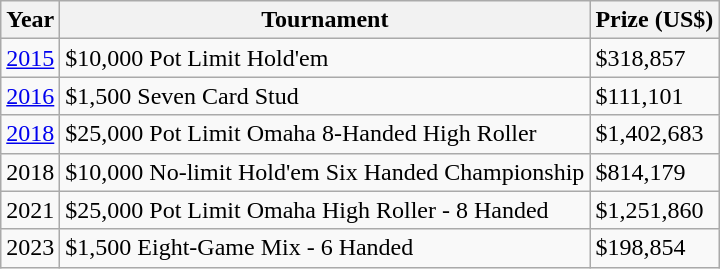<table class="wikitable">
<tr>
<th>Year</th>
<th>Tournament</th>
<th>Prize (US$)</th>
</tr>
<tr>
<td><a href='#'>2015</a></td>
<td>$10,000 Pot Limit Hold'em</td>
<td>$318,857</td>
</tr>
<tr>
<td><a href='#'>2016</a></td>
<td>$1,500 Seven Card Stud</td>
<td>$111,101</td>
</tr>
<tr>
<td><a href='#'>2018</a></td>
<td>$25,000 Pot Limit Omaha 8-Handed High Roller</td>
<td>$1,402,683</td>
</tr>
<tr>
<td>2018</td>
<td>$10,000 No-limit Hold'em Six Handed Championship</td>
<td>$814,179</td>
</tr>
<tr>
<td>2021</td>
<td>$25,000 Pot Limit Omaha High Roller - 8 Handed</td>
<td>$1,251,860</td>
</tr>
<tr>
<td>2023</td>
<td>$1,500 Eight-Game Mix - 6 Handed</td>
<td>$198,854</td>
</tr>
</table>
